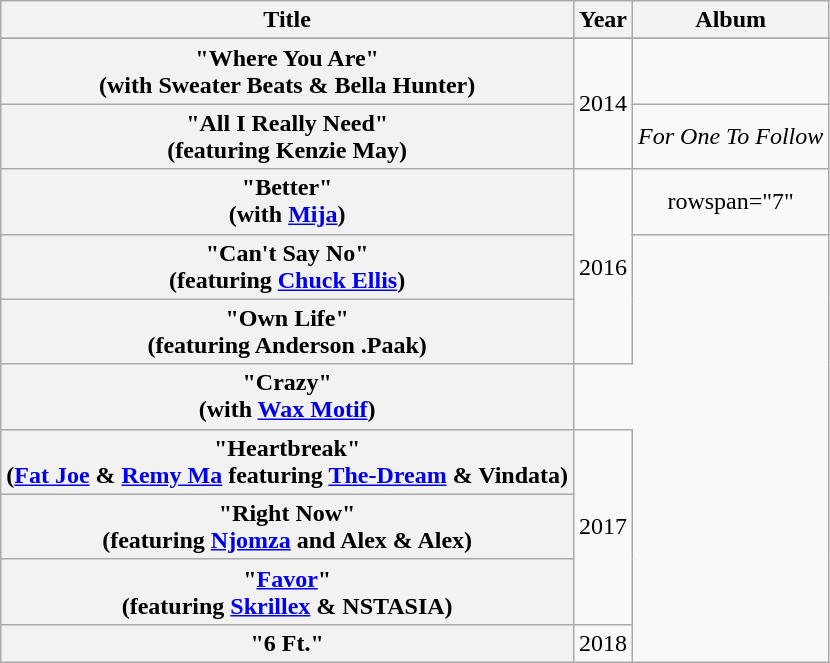<table class="wikitable plainrowheaders" style="text-align:center;">
<tr>
<th>Title</th>
<th>Year</th>
<th>Album</th>
</tr>
<tr>
</tr>
<tr>
<th scope="row">"Where You Are"<br><span>(with Sweater Beats & Bella Hunter)</span></th>
<td rowspan="2">2014</td>
<td></td>
</tr>
<tr>
<th scope="row">"All I Really Need"<br><span>(featuring Kenzie May)</span></th>
<td><em>For One To Follow</em></td>
</tr>
<tr>
<th scope="row">"Better"<br><span>(with <a href='#'>Mija</a>)</span></th>
<td rowspan="3">2016</td>
<td>rowspan="7" </td>
</tr>
<tr>
<th scope="row">"Can't Say No"<br><span>(featuring <a href='#'>Chuck Ellis</a>)</span></th>
</tr>
<tr>
<th scope="row">"Own Life"<br><span>(featuring Anderson .Paak)</span></th>
</tr>
<tr>
<th scope="row">"Crazy"<br><span>(with <a href='#'>Wax Motif</a>)</span></th>
</tr>
<tr>
<th scope="row">"Heartbreak"<br><span>(<a href='#'>Fat Joe</a> & <a href='#'>Remy Ma</a> featuring <a href='#'>The-Dream</a> & Vindata)</span></th>
<td rowspan="3">2017</td>
</tr>
<tr>
<th scope="row">"Right Now"<br><span>(featuring <a href='#'>Njomza</a> and Alex & Alex)</span></th>
</tr>
<tr>
<th scope="row">"<a href='#'>Favor</a>"<br><span>(featuring <a href='#'>Skrillex</a> & NSTASIA)</span></th>
</tr>
<tr>
<th scope="row">"6 Ft."</th>
<td>2018</td>
</tr>
</table>
